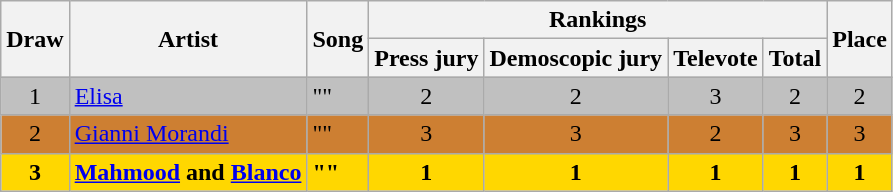<table class="wikitable sortable">
<tr>
<th rowspan="2">Draw</th>
<th rowspan="2">Artist</th>
<th rowspan="2">Song</th>
<th class="unsortable" colspan="4">Rankings</th>
<th rowspan="2">Place</th>
</tr>
<tr>
<th>Press jury</th>
<th>Demoscopic jury</th>
<th>Televote</th>
<th>Total</th>
</tr>
<tr style="background:silver;">
<td align="center">1</td>
<td><a href='#'>Elisa</a></td>
<td>""</td>
<td align="center">2</td>
<td align="center">2</td>
<td align="center">3<br></td>
<td align="center">2<br></td>
<td align="center">2</td>
</tr>
<tr style="background:#Cd7f32;">
<td align="center">2</td>
<td><a href='#'>Gianni Morandi</a></td>
<td>""</td>
<td align="center">3</td>
<td align="center">3</td>
<td align="center">2<br></td>
<td align="center">3<br></td>
<td align="center">3</td>
</tr>
<tr style="font-weight:bold; background:gold;">
<td align="center">3</td>
<td><a href='#'>Mahmood</a> and <a href='#'>Blanco</a></td>
<td>""</td>
<td align="center">1</td>
<td align="center">1</td>
<td align="center">1<br></td>
<td align="center">1<br></td>
<td align="center">1</td>
</tr>
</table>
